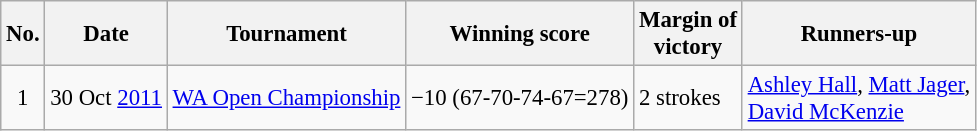<table class="wikitable" style="font-size:95%;">
<tr>
<th>No.</th>
<th>Date</th>
<th>Tournament</th>
<th>Winning score</th>
<th>Margin of<br>victory</th>
<th>Runners-up</th>
</tr>
<tr>
<td align=center>1</td>
<td>30 Oct <a href='#'>2011</a></td>
<td><a href='#'>WA Open Championship</a></td>
<td>−10 (67-70-74-67=278)</td>
<td>2 strokes</td>
<td> <a href='#'>Ashley Hall</a>,  <a href='#'>Matt Jager</a>,<br> <a href='#'>David McKenzie</a></td>
</tr>
</table>
